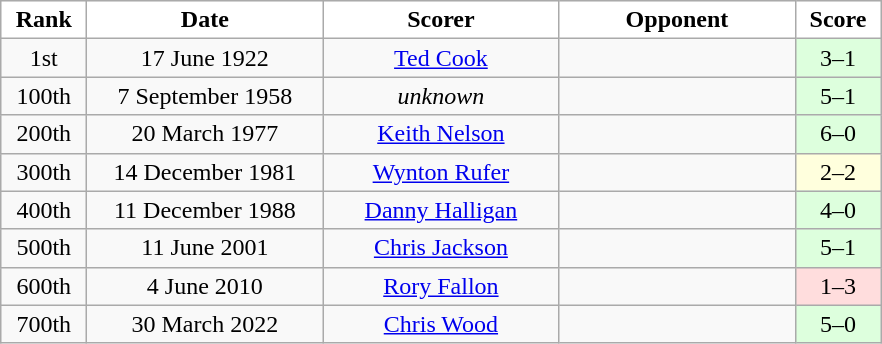<table class="wikitable" style="text-align:center">
<tr>
<th style="width:50px;background:#FFFFFF;color:#000000">Rank</th>
<th style="width:150px;background:#FFFFFF;color:#000000">Date</th>
<th style="width:150px;background:#FFFFFF;color:#000000">Scorer</th>
<th style="width:150px;background:#FFFFFF;color:#000000">Opponent</th>
<th style="width:50px;background:#FFFFFF;color:#000000">Score</th>
</tr>
<tr>
<td>1st</td>
<td>17 June 1922</td>
<td><a href='#'>Ted Cook</a></td>
<td align="left"></td>
<td style="text-align:center; background:#dfd;">3–1</td>
</tr>
<tr>
<td>100th</td>
<td>7 September 1958</td>
<td><em>unknown</em></td>
<td align="left"></td>
<td style="text-align:center; background:#dfd;">5–1</td>
</tr>
<tr>
<td>200th</td>
<td>20 March 1977</td>
<td><a href='#'>Keith Nelson</a></td>
<td align="left"></td>
<td style="text-align:center; background:#dfd;">6–0</td>
</tr>
<tr>
<td>300th</td>
<td>14 December 1981</td>
<td><a href='#'>Wynton Rufer</a></td>
<td align="left"></td>
<td style="text-align:center; background:#ffd;">2–2</td>
</tr>
<tr>
<td>400th</td>
<td>11 December 1988</td>
<td><a href='#'>Danny Halligan</a></td>
<td align="left"></td>
<td style="text-align:center; background:#dfd;">4–0</td>
</tr>
<tr>
<td>500th</td>
<td>11 June 2001</td>
<td><a href='#'>Chris Jackson</a></td>
<td align="left"></td>
<td style="text-align:center; background:#dfd;">5–1</td>
</tr>
<tr>
<td>600th</td>
<td>4 June 2010</td>
<td><a href='#'>Rory Fallon</a></td>
<td align="left"></td>
<td style="text-align:center; background:#fdd;">1–3</td>
</tr>
<tr>
<td>700th</td>
<td>30 March 2022</td>
<td><a href='#'>Chris Wood</a></td>
<td align="left"></td>
<td style="text-align:center; background:#dfd;">5–0</td>
</tr>
</table>
